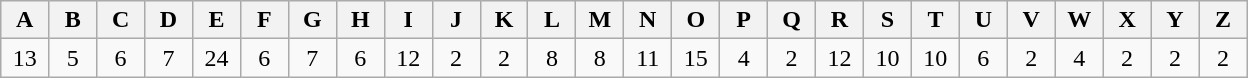<table class="wikitable" style="text-align:center;width:100%;min-width:39em;max-width:52em;table-layout:fixed;">
<tr>
<th>A</th>
<th>B</th>
<th>C</th>
<th>D</th>
<th>E</th>
<th>F</th>
<th>G</th>
<th>H</th>
<th>I</th>
<th>J</th>
<th>K</th>
<th>L</th>
<th>M</th>
<th>N</th>
<th>O</th>
<th>P</th>
<th>Q</th>
<th>R</th>
<th>S</th>
<th>T</th>
<th>U</th>
<th>V</th>
<th>W</th>
<th>X</th>
<th>Y</th>
<th>Z</th>
</tr>
<tr>
<td>13</td>
<td>5</td>
<td>6</td>
<td>7</td>
<td>24</td>
<td>6</td>
<td>7</td>
<td>6</td>
<td>12</td>
<td>2</td>
<td>2</td>
<td>8</td>
<td>8</td>
<td>11</td>
<td>15</td>
<td>4</td>
<td>2</td>
<td>12</td>
<td>10</td>
<td>10</td>
<td>6</td>
<td>2</td>
<td>4</td>
<td>2</td>
<td>2</td>
<td>2</td>
</tr>
</table>
